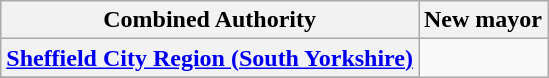<table class="wikitable">
<tr>
<th scope="col">Combined Authority</th>
<th colspan="2">New mayor</th>
</tr>
<tr>
<th scope="row" style="text-align: left;"><a href='#'>Sheffield City Region (South Yorkshire)</a><br></th>
</tr>
<tr>
</tr>
</table>
